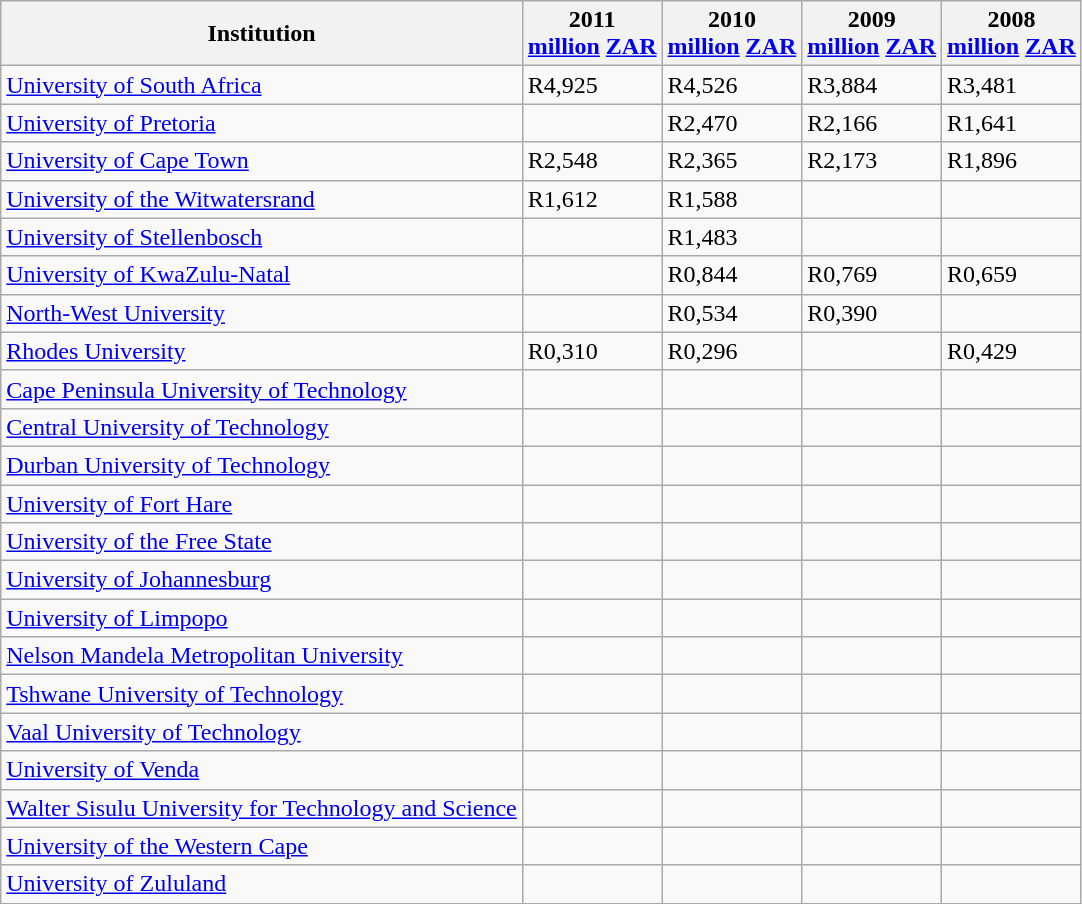<table class="wikitable sortable" style="text-align: centre;">
<tr ">
<th>Institution</th>
<th>2011 <br><a href='#'>million</a> <a href='#'>ZAR</a></th>
<th>2010 <br><a href='#'>million</a> <a href='#'>ZAR</a></th>
<th>2009<br><a href='#'>million</a> <a href='#'>ZAR</a></th>
<th>2008<br><a href='#'>million</a> <a href='#'>ZAR</a></th>
</tr>
<tr>
<td><a href='#'>University of South Africa</a></td>
<td>R4,925</td>
<td>R4,526</td>
<td>R3,884</td>
<td>R3,481</td>
</tr>
<tr>
<td><a href='#'>University of Pretoria</a></td>
<td></td>
<td>R2,470 </td>
<td>R2,166 </td>
<td>R1,641 </td>
</tr>
<tr>
<td><a href='#'>University of Cape Town</a></td>
<td>R2,548 </td>
<td>R2,365 </td>
<td>R2,173  </td>
<td>R1,896 </td>
</tr>
<tr>
<td><a href='#'>University of the Witwatersrand</a></td>
<td>R1,612</td>
<td>R1,588</td>
<td></td>
<td></td>
</tr>
<tr>
<td><a href='#'>University of Stellenbosch</a></td>
<td></td>
<td>R1,483</td>
<td></td>
<td></td>
</tr>
<tr>
<td><a href='#'>University of KwaZulu-Natal</a></td>
<td></td>
<td>R0,844</td>
<td>R0,769</td>
<td>R0,659</td>
</tr>
<tr>
<td><a href='#'>North-West University</a></td>
<td></td>
<td>R0,534</td>
<td>R0,390</td>
<td></td>
</tr>
<tr>
<td><a href='#'>Rhodes University</a></td>
<td>R0,310</td>
<td>R0,296</td>
<td></td>
<td>R0,429 </td>
</tr>
<tr>
<td><a href='#'>Cape Peninsula University of Technology</a></td>
<td></td>
<td></td>
<td></td>
<td></td>
</tr>
<tr>
<td><a href='#'>Central University of Technology</a></td>
<td></td>
<td></td>
<td></td>
<td></td>
</tr>
<tr>
<td><a href='#'>Durban University of Technology</a></td>
<td></td>
<td></td>
<td></td>
<td></td>
</tr>
<tr>
<td><a href='#'>University of Fort Hare</a></td>
<td></td>
<td></td>
<td></td>
<td></td>
</tr>
<tr>
<td><a href='#'>University of the Free State</a></td>
<td></td>
<td></td>
<td></td>
<td></td>
</tr>
<tr>
<td><a href='#'>University of Johannesburg</a></td>
<td></td>
<td></td>
<td></td>
<td></td>
</tr>
<tr>
<td><a href='#'>University of Limpopo</a></td>
<td></td>
<td></td>
<td></td>
<td></td>
</tr>
<tr>
<td><a href='#'>Nelson Mandela Metropolitan University</a></td>
<td></td>
<td></td>
<td></td>
<td></td>
</tr>
<tr>
<td><a href='#'>Tshwane University of Technology</a></td>
<td></td>
<td></td>
<td></td>
<td></td>
</tr>
<tr>
<td><a href='#'>Vaal University of Technology</a></td>
<td></td>
<td></td>
<td></td>
<td></td>
</tr>
<tr>
<td><a href='#'>University of Venda</a></td>
<td></td>
<td></td>
<td></td>
<td></td>
</tr>
<tr>
<td><a href='#'>Walter Sisulu University for Technology and Science</a></td>
<td></td>
<td></td>
<td></td>
<td></td>
</tr>
<tr>
<td><a href='#'>University of the Western Cape</a></td>
<td></td>
<td></td>
<td></td>
<td></td>
</tr>
<tr>
<td><a href='#'>University of Zululand</a></td>
<td></td>
<td></td>
<td></td>
<td></td>
</tr>
<tr>
</tr>
</table>
